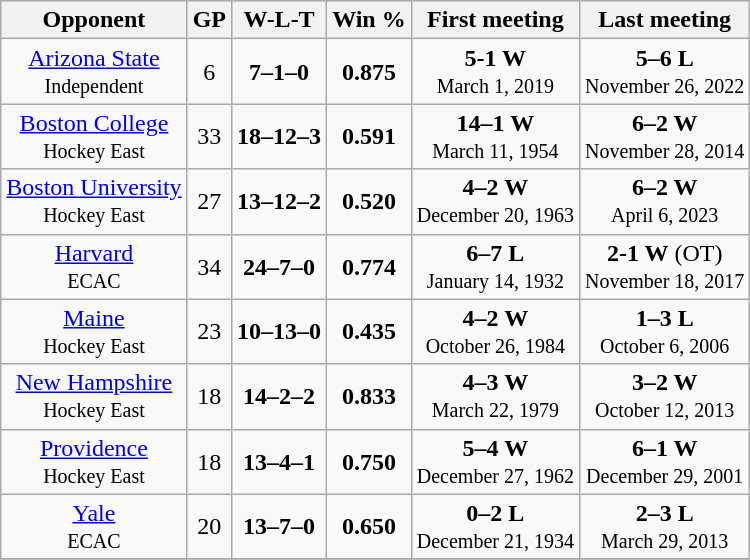<table class="wikitable sortable" style="text-align: center;">
<tr>
<th>Opponent</th>
<th>GP</th>
<th>W-L-T</th>
<th>Win %</th>
<th>First meeting</th>
<th>Last meeting</th>
</tr>
<tr>
<td><a href='#'>Arizona State</a><br><small>Independent</small></td>
<td>6</td>
<td><strong><span>7–1–0</span></strong></td>
<td><strong><span>0.875</span></strong></td>
<td><strong><span>5-1 W</span></strong><br><small>March 1, 2019</small></td>
<td><strong><span>5–6 L</span></strong><br><small>November 26, 2022</small></td>
</tr>
<tr>
<td><a href='#'>Boston College</a><br><small>Hockey East</small></td>
<td>33</td>
<td><strong><span>18–12–3</span></strong></td>
<td><strong><span>0.591</span></strong></td>
<td><strong><span>14–1 W</span></strong><br><small>March 11, 1954</small></td>
<td><strong><span>6–2 W</span></strong><br><small>November 28, 2014</small></td>
</tr>
<tr>
<td><a href='#'>Boston University</a><br><small>Hockey East</small></td>
<td>27</td>
<td><strong><span>13–12–2</span></strong></td>
<td><strong><span>0.520</span></strong></td>
<td><strong><span>4–2 W</span></strong><br><small>December 20, 1963</small></td>
<td><strong><span>6–2 W</span></strong><br><small>April 6, 2023</small></td>
</tr>
<tr>
<td><a href='#'>Harvard</a><br><small>ECAC</small></td>
<td>34</td>
<td><strong><span>24–7–0</span></strong></td>
<td><strong><span>0.774</span></strong></td>
<td><strong><span>6–7 L</span></strong><br><small>January 14, 1932</small></td>
<td><strong><span>2-1 W</span></strong> (OT)<br><small>November 18, 2017</small></td>
</tr>
<tr>
<td><a href='#'>Maine</a><br><small>Hockey East</small></td>
<td>23</td>
<td><strong><span>10–13–0</span></strong></td>
<td><strong><span>0.435</span></strong></td>
<td><strong><span>4–2 W</span></strong><br><small>October 26, 1984</small></td>
<td><strong><span>1–3 L</span></strong><br><small>October 6, 2006</small></td>
</tr>
<tr>
<td><a href='#'>New Hampshire</a><br><small>Hockey East</small></td>
<td>18</td>
<td><strong><span>14–2–2</span></strong></td>
<td><strong><span>0.833</span></strong></td>
<td><strong><span>4–3 W</span></strong><br><small>March 22, 1979</small></td>
<td><strong><span>3–2 W</span></strong><br><small>October 12, 2013</small></td>
</tr>
<tr>
<td><a href='#'>Providence</a><br><small>Hockey East</small></td>
<td>18</td>
<td><strong><span>13–4–1</span></strong></td>
<td><strong><span>0.750</span></strong></td>
<td><strong><span>5–4 W</span></strong><br><small>December 27, 1962</small></td>
<td><strong><span>6–1 W</span></strong><br><small>December 29, 2001</small></td>
</tr>
<tr>
<td><a href='#'>Yale</a><br><small>ECAC</small></td>
<td>20</td>
<td><strong><span>13–7–0</span></strong></td>
<td><strong><span>0.650</span></strong></td>
<td><strong><span>0–2 L</span></strong><br><small>December 21, 1934</small></td>
<td><strong><span>2–3 L</span></strong><br><small>March 29, 2013</small></td>
</tr>
<tr>
</tr>
</table>
